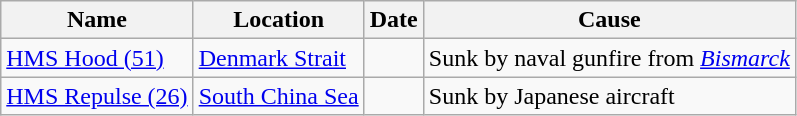<table class="wikitable sortable">
<tr>
<th>Name</th>
<th>Location</th>
<th>Date</th>
<th>Cause</th>
</tr>
<tr>
<td><a href='#'>HMS Hood (51)</a></td>
<td><a href='#'>Denmark Strait</a></td>
<td></td>
<td>Sunk by naval gunfire from <em><a href='#'>Bismarck</a></em></td>
</tr>
<tr>
<td><a href='#'>HMS Repulse (26)</a></td>
<td><a href='#'>South China Sea</a></td>
<td></td>
<td>Sunk by Japanese aircraft</td>
</tr>
</table>
